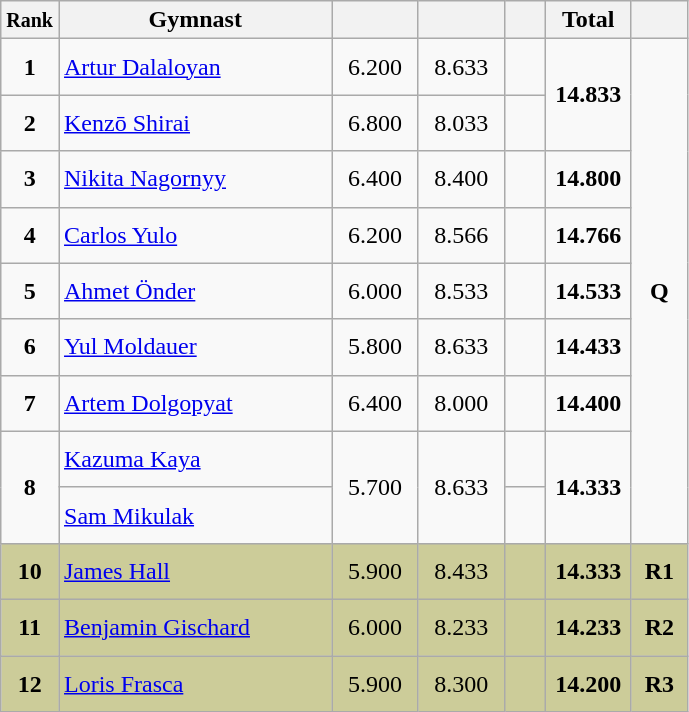<table style="text-align:center;" class="wikitable sortable">
<tr>
<th scope="col" style="width:15px;"><small>Rank</small></th>
<th scope="col" style="width:175px;">Gymnast</th>
<th scope="col" style="width:50px;"><small></small></th>
<th scope="col" style="width:50px;"><small></small></th>
<th scope="col" style="width:20px;"><small></small></th>
<th scope="col" style="width:50px;">Total</th>
<th scope="col" style="width:30px;"><small></small></th>
</tr>
<tr>
<td scope="row" style="text-align:center"><strong>1</strong></td>
<td style="height:30px; text-align:left;"> <a href='#'>Artur Dalaloyan</a></td>
<td>6.200</td>
<td>8.633</td>
<td></td>
<td rowspan=2><strong>14.833</strong></td>
<td rowspan=9><strong>Q</strong></td>
</tr>
<tr>
<td scope="row" style="text-align:center"><strong>2</strong></td>
<td style="height:30px; text-align:left;"> <a href='#'>Kenzō Shirai</a></td>
<td>6.800</td>
<td>8.033</td>
<td></td>
</tr>
<tr>
<td scope="row" style="text-align:center"><strong>3</strong></td>
<td style="height:30px; text-align:left;"> <a href='#'>Nikita Nagornyy</a></td>
<td>6.400</td>
<td>8.400</td>
<td></td>
<td><strong>14.800</strong></td>
</tr>
<tr>
<td scope="row" style="text-align:center"><strong>4</strong></td>
<td style="height:30px; text-align:left;"> <a href='#'>Carlos Yulo</a></td>
<td>6.200</td>
<td>8.566</td>
<td></td>
<td><strong>14.766</strong></td>
</tr>
<tr>
<td scope="row" style="text-align:center"><strong>5</strong></td>
<td style="height:30px; text-align:left;"> <a href='#'>Ahmet Önder</a></td>
<td>6.000</td>
<td>8.533</td>
<td></td>
<td><strong>14.533</strong></td>
</tr>
<tr>
<td scope="row" style="text-align:center"><strong>6</strong></td>
<td style="height:30px; text-align:left;"> <a href='#'>Yul Moldauer</a></td>
<td>5.800</td>
<td>8.633</td>
<td></td>
<td><strong>14.433</strong></td>
</tr>
<tr>
<td scope="row" style="text-align:center"><strong>7</strong></td>
<td style="height:30px; text-align:left;"> <a href='#'>Artem Dolgopyat</a></td>
<td>6.400</td>
<td>8.000</td>
<td></td>
<td><strong>14.400</strong></td>
</tr>
<tr>
<td rowspan=2><strong>8</strong></td>
<td style="height:30px; text-align:left;"> <a href='#'>Kazuma Kaya</a></td>
<td rowspan=2>5.700</td>
<td rowspan=2>8.633</td>
<td></td>
<td rowspan=2><strong>14.333</strong></td>
</tr>
<tr>
<td style="height:30px; text-align:left;"> <a href='#'>Sam Mikulak</a></td>
<td></td>
</tr>
<tr style="background:#cccc99;">
<td scope="row" style="text-align:center"><strong>10</strong></td>
<td style="height:30px; text-align:left;"> <a href='#'>James Hall</a></td>
<td>5.900</td>
<td>8.433</td>
<td></td>
<td><strong>14.333</strong></td>
<td><strong>R1</strong></td>
</tr>
<tr style="background:#cccc99;">
<td scope="row" style="text-align:center"><strong>11</strong></td>
<td style="height:30px; text-align:left;"> <a href='#'>Benjamin Gischard</a></td>
<td>6.000</td>
<td>8.233</td>
<td></td>
<td><strong>14.233</strong></td>
<td><strong>R2</strong></td>
</tr>
<tr style="background:#cccc99;">
<td scope="row" style="text-align:center"><strong>12</strong></td>
<td style="height:30px; text-align:left;"> <a href='#'>Loris Frasca</a></td>
<td>5.900</td>
<td>8.300</td>
<td></td>
<td><strong>14.200</strong></td>
<td><strong>R3</strong></td>
</tr>
</table>
